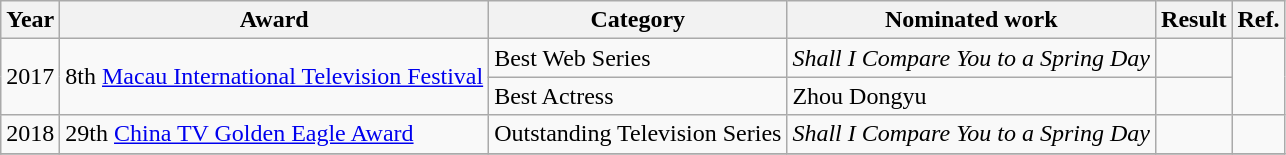<table class="wikitable">
<tr>
<th>Year</th>
<th>Award</th>
<th>Category</th>
<th>Nominated work</th>
<th>Result</th>
<th>Ref.</th>
</tr>
<tr>
<td rowspan=2>2017</td>
<td rowspan=2>8th <a href='#'>Macau International Television Festival</a></td>
<td>Best Web Series</td>
<td><em>Shall I Compare You to a Spring Day</em></td>
<td></td>
<td rowspan=2></td>
</tr>
<tr>
<td>Best Actress</td>
<td>Zhou Dongyu</td>
<td></td>
</tr>
<tr>
<td>2018</td>
<td>29th <a href='#'>China TV Golden Eagle Award</a></td>
<td>Outstanding Television Series</td>
<td><em>Shall I Compare You to a Spring Day</em></td>
<td></td>
<td></td>
</tr>
<tr>
</tr>
</table>
